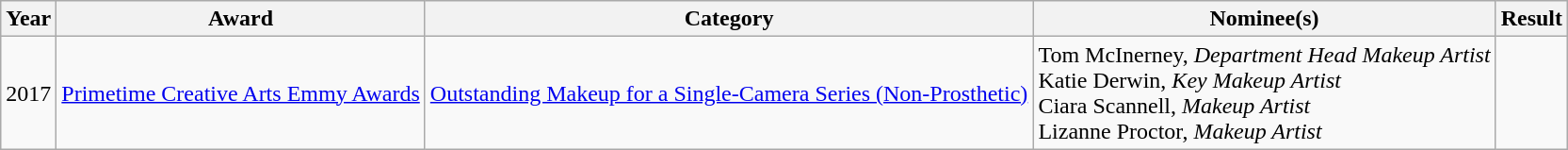<table class="wikitable sortable plainrowheaders">
<tr>
<th>Year</th>
<th>Award</th>
<th>Category</th>
<th>Nominee(s)</th>
<th>Result</th>
</tr>
<tr>
<td>2017</td>
<td scope="row"><a href='#'>Primetime Creative Arts Emmy Awards</a></td>
<td scope="row"><a href='#'>Outstanding Makeup for a Single-Camera Series (Non-Prosthetic)</a></td>
<td scope="row">Tom McInerney, <em>Department Head Makeup Artist</em><br>Katie Derwin, <em>Key Makeup Artist</em><br>Ciara Scannell, <em>Makeup Artist</em><br>Lizanne Proctor, <em>Makeup Artist</em></td>
<td></td>
</tr>
</table>
